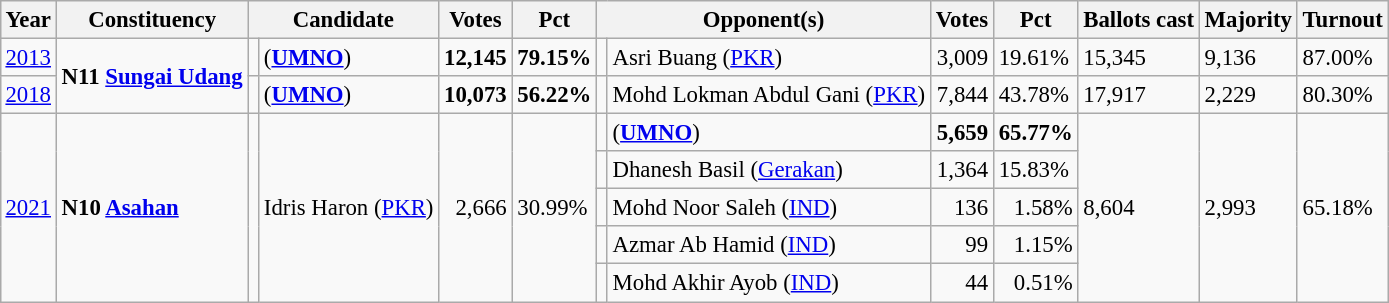<table class="wikitable" style="margin:0.5em ; font-size:95%">
<tr>
<th>Year</th>
<th>Constituency</th>
<th colspan=2>Candidate</th>
<th>Votes</th>
<th>Pct</th>
<th colspan=2>Opponent(s)</th>
<th>Votes</th>
<th>Pct</th>
<th>Ballots cast</th>
<th>Majority</th>
<th>Turnout</th>
</tr>
<tr>
<td><a href='#'>2013</a></td>
<td rowspan="2"><strong>N11 <a href='#'>Sungai Udang</a></strong></td>
<td></td>
<td> (<a href='#'><strong>UMNO</strong></a>)</td>
<td align="right"><strong>12,145</strong></td>
<td><strong>79.15%</strong></td>
<td></td>
<td>Asri Buang (<a href='#'>PKR</a>)</td>
<td align="right">3,009</td>
<td>19.61%</td>
<td>15,345</td>
<td>9,136</td>
<td>87.00%</td>
</tr>
<tr>
<td><a href='#'>2018</a></td>
<td></td>
<td> (<a href='#'><strong>UMNO</strong></a>)</td>
<td align="right"><strong>10,073</strong></td>
<td><strong>56.22%</strong></td>
<td></td>
<td>Mohd Lokman Abdul Gani (<a href='#'>PKR</a>)</td>
<td align="right">7,844</td>
<td>43.78%</td>
<td>17,917</td>
<td>2,229</td>
<td>80.30%</td>
</tr>
<tr>
<td rowspan="5"><a href='#'>2021</a></td>
<td rowspan="5"><strong>N10 <a href='#'>Asahan</a></strong></td>
<td rowspan=5 ></td>
<td rowspan="5">Idris Haron (<a href='#'>PKR</a>)</td>
<td rowspan="5" align="right">2,666</td>
<td rowspan="5">30.99%</td>
<td></td>
<td><strong></strong> (<a href='#'><strong>UMNO</strong></a>)</td>
<td align="right"><strong>5,659</strong></td>
<td><strong>65.77%</strong></td>
<td rowspan=5>8,604</td>
<td rowspan=5>2,993</td>
<td rowspan=5>65.18%</td>
</tr>
<tr>
<td bgcolor=></td>
<td>Dhanesh Basil (<a href='#'>Gerakan</a>)</td>
<td align="right">1,364</td>
<td>15.83%</td>
</tr>
<tr>
<td></td>
<td>Mohd Noor Saleh (<a href='#'>IND</a>)</td>
<td align="right">136</td>
<td align="right">1.58%</td>
</tr>
<tr>
<td></td>
<td>Azmar Ab Hamid (<a href='#'>IND</a>)</td>
<td align="right">99</td>
<td align="right">1.15%</td>
</tr>
<tr>
<td></td>
<td>Mohd Akhir Ayob (<a href='#'>IND</a>)</td>
<td align="right">44</td>
<td align="right">0.51%</td>
</tr>
</table>
